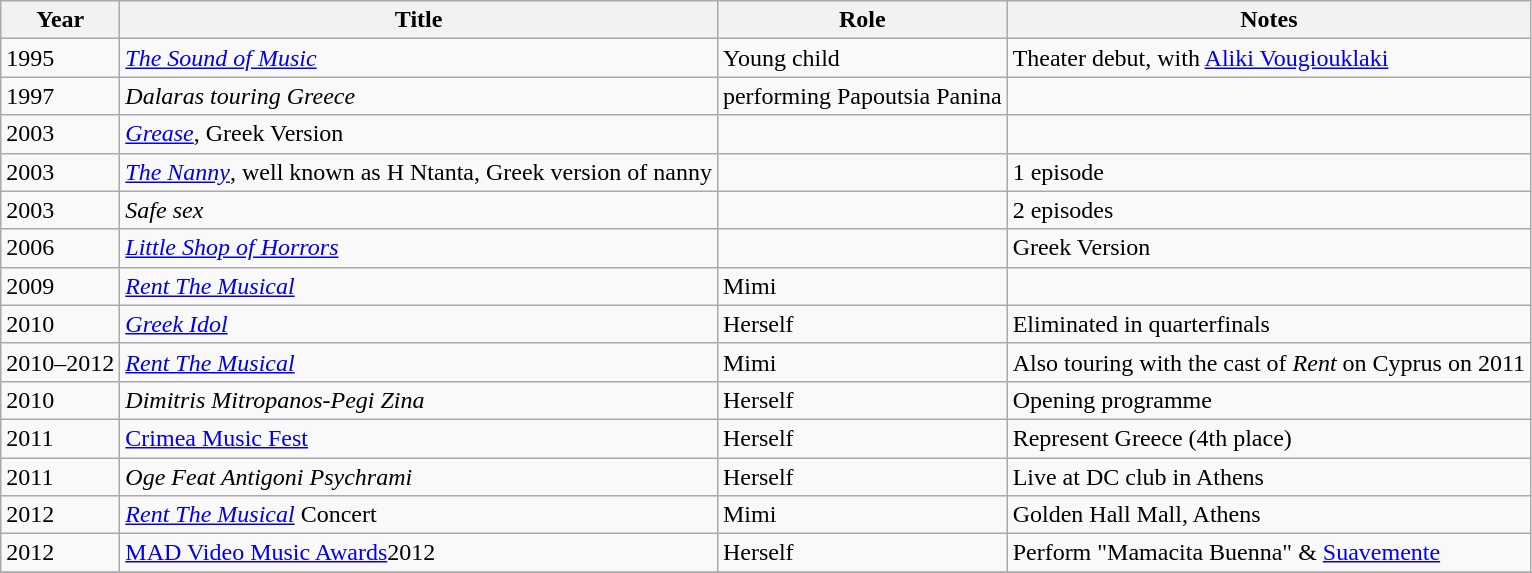<table class="wikitable sortable">
<tr>
<th>Year</th>
<th>Title</th>
<th>Role</th>
<th class="unsortable">Notes</th>
</tr>
<tr>
<td>1995</td>
<td><em><a href='#'>The Sound of Music</a></em></td>
<td>Young child</td>
<td>Theater debut, with <a href='#'>Aliki Vougiouklaki</a></td>
</tr>
<tr>
<td>1997</td>
<td><em>Dalaras touring Greece</em></td>
<td>performing Papoutsia Panina</td>
<td></td>
</tr>
<tr>
<td>2003</td>
<td><em><a href='#'>Grease</a></em>, Greek Version</td>
<td></td>
<td></td>
</tr>
<tr>
<td>2003</td>
<td><em><a href='#'>The Nanny</a></em>, well known as H Ntanta, Greek version of nanny</td>
<td></td>
<td>1 episode</td>
</tr>
<tr>
<td>2003</td>
<td><em>Safe sex</em></td>
<td></td>
<td>2 episodes</td>
</tr>
<tr>
<td>2006</td>
<td><em><a href='#'>Little Shop of Horrors</a></em></td>
<td></td>
<td>Greek Version</td>
</tr>
<tr>
<td>2009</td>
<td><em><a href='#'>Rent The Musical</a></em></td>
<td>Mimi</td>
<td></td>
</tr>
<tr>
<td>2010</td>
<td><em><a href='#'>Greek Idol</a></em></td>
<td>Herself</td>
<td>Eliminated in quarterfinals</td>
</tr>
<tr>
<td>2010–2012</td>
<td><em><a href='#'>Rent The Musical</a></em></td>
<td>Mimi</td>
<td>Also touring with the cast of <em>Rent</em> on Cyprus on 2011</td>
</tr>
<tr>
<td>2010</td>
<td><em>Dimitris Mitropanos-Pegi Zina</em></td>
<td>Herself</td>
<td>Opening programme</td>
</tr>
<tr>
<td>2011</td>
<td><a href='#'>Crimea Music Fest</a></td>
<td>Herself</td>
<td>Represent Greece (4th place)</td>
</tr>
<tr>
<td>2011</td>
<td><em>Oge Feat Antigoni Psychrami</em></td>
<td>Herself</td>
<td>Live at DC club in Athens</td>
</tr>
<tr>
<td>2012</td>
<td><em><a href='#'>Rent The Musical</a></em> Concert</td>
<td>Mimi</td>
<td>Golden Hall Mall, Athens</td>
</tr>
<tr>
<td>2012</td>
<td><a href='#'>MAD Video Music Awards</a>2012</td>
<td>Herself</td>
<td>Perform "Mamacita Buenna" & <a href='#'>Suavemente</a></td>
</tr>
<tr>
</tr>
</table>
